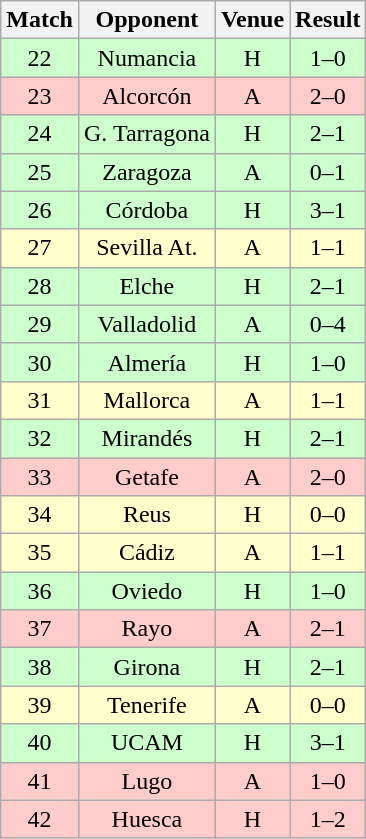<table class="wikitable" style="text-align:center;float:left;margin-right:1em;">
<tr>
<th>Match</th>
<th>Opponent</th>
<th>Venue</th>
<th>Result</th>
</tr>
<tr bgcolor= CCFFCC>
<td>22</td>
<td>Numancia</td>
<td>H</td>
<td>1–0</td>
</tr>
<tr bgcolor= FFCCCC>
<td>23</td>
<td>Alcorcón</td>
<td>A</td>
<td>2–0</td>
</tr>
<tr bgcolor= CCFFCC>
<td>24</td>
<td>G. Tarragona</td>
<td>H</td>
<td>2–1</td>
</tr>
<tr bgcolor= CCFFCC>
<td>25</td>
<td>Zaragoza</td>
<td>A</td>
<td>0–1</td>
</tr>
<tr bgcolor= CCFFCC>
<td>26</td>
<td>Córdoba</td>
<td>H</td>
<td>3–1</td>
</tr>
<tr bgcolor= FFFFCC>
<td>27</td>
<td>Sevilla At.</td>
<td>A</td>
<td>1–1</td>
</tr>
<tr bgcolor= CCFFCC>
<td>28</td>
<td>Elche</td>
<td>H</td>
<td>2–1</td>
</tr>
<tr bgcolor= CCFFCC>
<td>29</td>
<td>Valladolid</td>
<td>A</td>
<td>0–4</td>
</tr>
<tr bgcolor= CCFFCC>
<td>30</td>
<td>Almería</td>
<td>H</td>
<td>1–0</td>
</tr>
<tr bgcolor= FFFFCC>
<td>31</td>
<td>Mallorca</td>
<td>A</td>
<td>1–1</td>
</tr>
<tr bgcolor= CCFFCC>
<td>32</td>
<td>Mirandés</td>
<td>H</td>
<td>2–1</td>
</tr>
<tr bgcolor= FFCCCC>
<td>33</td>
<td>Getafe</td>
<td>A</td>
<td>2–0</td>
</tr>
<tr bgcolor= FFFFCC>
<td>34</td>
<td>Reus</td>
<td>H</td>
<td>0–0</td>
</tr>
<tr bgcolor= FFFFCC>
<td>35</td>
<td>Cádiz</td>
<td>A</td>
<td>1–1</td>
</tr>
<tr bgcolor= CCFFCC>
<td>36</td>
<td>Oviedo</td>
<td>H</td>
<td>1–0</td>
</tr>
<tr bgcolor= FFCCCC>
<td>37</td>
<td>Rayo</td>
<td>A</td>
<td>2–1</td>
</tr>
<tr bgcolor= CCFFCC>
<td>38</td>
<td>Girona</td>
<td>H</td>
<td>2–1</td>
</tr>
<tr bgcolor= FFFFCC>
<td>39</td>
<td>Tenerife</td>
<td>A</td>
<td>0–0</td>
</tr>
<tr bgcolor= CCFFCC>
<td>40</td>
<td>UCAM</td>
<td>H</td>
<td>3–1</td>
</tr>
<tr bgcolor= FFCCCC>
<td>41</td>
<td>Lugo</td>
<td>A</td>
<td>1–0</td>
</tr>
<tr bgcolor= FFCCCC>
<td>42</td>
<td>Huesca</td>
<td>H</td>
<td>1–2</td>
</tr>
</table>
